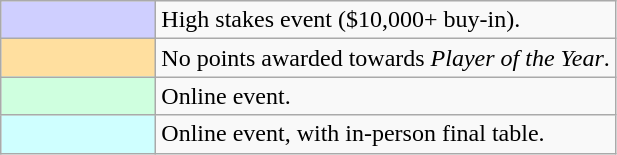<table class="wikitable">
<tr>
<td style="background-color:#CFCFFF; width:6em;"></td>
<td>High stakes event ($10,000+ buy-in).</td>
</tr>
<tr>
<td style="background-color:#FFDF9F; width:6em;"></td>
<td>No points awarded towards <em>Player of the Year</em>.</td>
</tr>
<tr>
<td style="background-color:#CFFFDF; width:6em;"></td>
<td>Online event.</td>
</tr>
<tr>
<td style="background-color:#CFFFFF; width:6em;"></td>
<td>Online event, with in-person final table.</td>
</tr>
</table>
